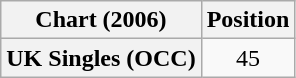<table class="wikitable plainrowheaders" style="text-align:center">
<tr>
<th>Chart (2006)</th>
<th>Position</th>
</tr>
<tr>
<th scope="row">UK Singles (OCC)</th>
<td>45</td>
</tr>
</table>
